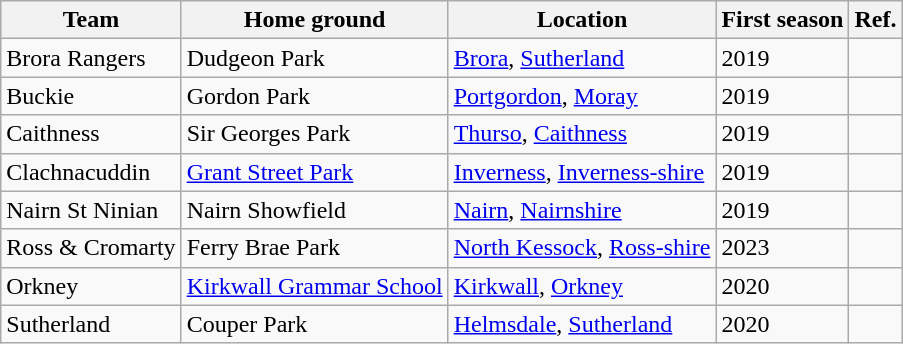<table class="wikitable sortable" style="text-align: left;">
<tr>
<th>Team</th>
<th>Home ground</th>
<th>Location</th>
<th>First season</th>
<th>Ref.</th>
</tr>
<tr>
<td>Brora Rangers</td>
<td>Dudgeon Park</td>
<td><a href='#'>Brora</a>, <a href='#'>Sutherland</a></td>
<td>2019</td>
<td></td>
</tr>
<tr>
<td>Buckie</td>
<td>Gordon Park</td>
<td><a href='#'>Portgordon</a>, <a href='#'>Moray</a></td>
<td>2019</td>
<td></td>
</tr>
<tr>
<td>Caithness</td>
<td>Sir Georges Park</td>
<td><a href='#'>Thurso</a>, <a href='#'>Caithness</a></td>
<td>2019</td>
<td></td>
</tr>
<tr>
<td>Clachnacuddin</td>
<td><a href='#'>Grant Street Park</a></td>
<td><a href='#'>Inverness</a>, <a href='#'>Inverness-shire</a></td>
<td>2019</td>
<td></td>
</tr>
<tr>
<td>Nairn St Ninian</td>
<td>Nairn Showfield</td>
<td><a href='#'>Nairn</a>, <a href='#'>Nairnshire</a></td>
<td>2019</td>
<td></td>
</tr>
<tr>
<td>Ross & Cromarty</td>
<td>Ferry Brae Park</td>
<td><a href='#'>North Kessock</a>, <a href='#'>Ross-shire</a></td>
<td>2023</td>
<td></td>
</tr>
<tr>
<td>Orkney</td>
<td><a href='#'>Kirkwall Grammar School</a></td>
<td><a href='#'>Kirkwall</a>, <a href='#'>Orkney</a></td>
<td>2020</td>
<td></td>
</tr>
<tr>
<td>Sutherland</td>
<td>Couper Park</td>
<td><a href='#'>Helmsdale</a>, <a href='#'>Sutherland</a></td>
<td>2020</td>
<td></td>
</tr>
</table>
